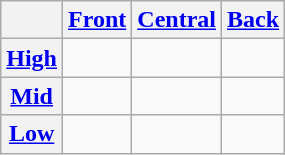<table class="wikitable">
<tr>
<th></th>
<th><a href='#'>Front</a></th>
<th><a href='#'>Central</a></th>
<th><a href='#'>Back</a></th>
</tr>
<tr>
<th><a href='#'>High</a></th>
<td></td>
<td></td>
<td></td>
</tr>
<tr>
<th><a href='#'>Mid</a></th>
<td></td>
<td></td>
<td></td>
</tr>
<tr>
<th><a href='#'>Low</a></th>
<td></td>
<td></td>
<td></td>
</tr>
</table>
